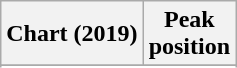<table class="wikitable sortable plainrowheaders">
<tr>
<th scope="col">Chart (2019)</th>
<th scope="col">Peak<br>position</th>
</tr>
<tr>
</tr>
<tr>
</tr>
<tr>
</tr>
</table>
